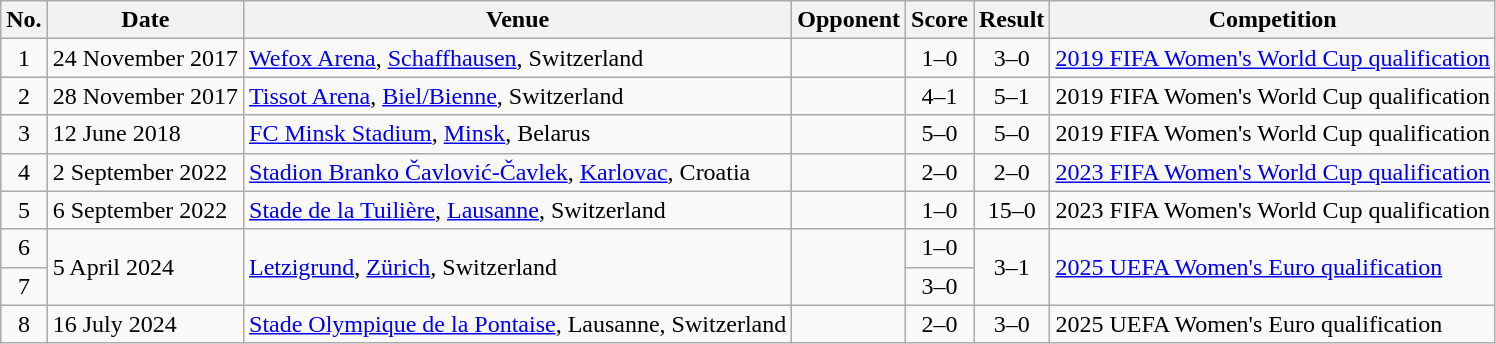<table class="wikitable sortable">
<tr>
<th scope="col">No.</th>
<th scope="col">Date</th>
<th scope="col">Venue</th>
<th scope="col">Opponent</th>
<th scope="col">Score</th>
<th scope="col">Result</th>
<th scope="col">Competition</th>
</tr>
<tr>
<td align="center">1</td>
<td>24 November 2017</td>
<td><a href='#'>Wefox Arena</a>, <a href='#'>Schaffhausen</a>, Switzerland</td>
<td></td>
<td align="center">1–0</td>
<td align="center">3–0</td>
<td><a href='#'>2019 FIFA Women's World Cup qualification</a></td>
</tr>
<tr>
<td align="center">2</td>
<td>28 November 2017</td>
<td><a href='#'>Tissot Arena</a>, <a href='#'>Biel/Bienne</a>, Switzerland</td>
<td></td>
<td align="center">4–1</td>
<td align="center">5–1</td>
<td>2019 FIFA Women's World Cup qualification</td>
</tr>
<tr>
<td align="center">3</td>
<td>12 June 2018</td>
<td><a href='#'>FC Minsk Stadium</a>, <a href='#'>Minsk</a>, Belarus</td>
<td></td>
<td align="center">5–0</td>
<td align="center">5–0</td>
<td>2019 FIFA Women's World Cup qualification</td>
</tr>
<tr>
<td align="center">4</td>
<td>2 September 2022</td>
<td><a href='#'>Stadion Branko Čavlović-Čavlek</a>, <a href='#'>Karlovac</a>, Croatia</td>
<td></td>
<td align="center">2–0</td>
<td align="center">2–0</td>
<td><a href='#'>2023 FIFA Women's World Cup qualification</a></td>
</tr>
<tr>
<td align="center">5</td>
<td>6 September 2022</td>
<td><a href='#'>Stade de la Tuilière</a>, <a href='#'>Lausanne</a>, Switzerland</td>
<td></td>
<td align="center">1–0</td>
<td align="center">15–0</td>
<td>2023 FIFA Women's World Cup qualification</td>
</tr>
<tr>
<td align="center">6</td>
<td rowspan="2">5 April 2024</td>
<td rowspan="2"><a href='#'>Letzigrund</a>, <a href='#'>Zürich</a>, Switzerland</td>
<td rowspan="2"></td>
<td align="center">1–0</td>
<td rowspan="2" style="text-align:center">3–1</td>
<td rowspan="2"><a href='#'>2025 UEFA Women's Euro qualification</a></td>
</tr>
<tr>
<td align="center">7</td>
<td align="center">3–0</td>
</tr>
<tr>
<td align="center">8</td>
<td>16 July 2024</td>
<td><a href='#'>Stade Olympique de la Pontaise</a>, Lausanne, Switzerland</td>
<td></td>
<td align="center">2–0</td>
<td align="center">3–0</td>
<td>2025 UEFA Women's Euro qualification</td>
</tr>
</table>
